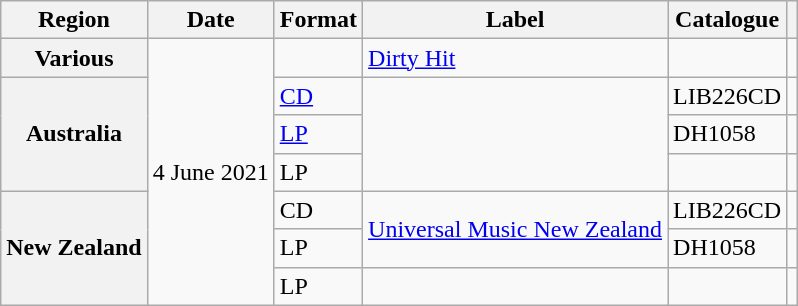<table class="wikitable plainrowheaders">
<tr>
<th>Region</th>
<th>Date</th>
<th>Format</th>
<th>Label</th>
<th>Catalogue</th>
<th></th>
</tr>
<tr>
<th scope="row">Various</th>
<td rowspan="7">4 June 2021</td>
<td></td>
<td><a href='#'>Dirty Hit</a></td>
<td></td>
<td align="center"></td>
</tr>
<tr>
<th scope="row" rowspan="3">Australia</th>
<td><a href='#'>CD</a></td>
<td rowspan="3"></td>
<td>LIB226CD</td>
<td align="center"></td>
</tr>
<tr>
<td><a href='#'>LP</a></td>
<td>DH1058</td>
<td align="center"></td>
</tr>
<tr>
<td>LP </td>
<td></td>
<td align="center"></td>
</tr>
<tr>
<th scope="row" rowspan="3">New Zealand</th>
<td>CD</td>
<td rowspan="2"><a href='#'>Universal Music New Zealand</a></td>
<td>LIB226CD</td>
<td align="center"></td>
</tr>
<tr>
<td>LP</td>
<td>DH1058</td>
<td align="center"></td>
</tr>
<tr>
<td>LP </td>
<td></td>
<td></td>
<td align="center"></td>
</tr>
</table>
